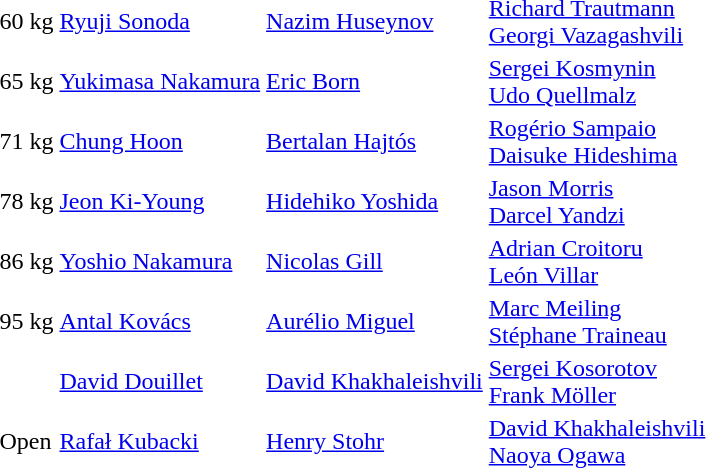<table>
<tr>
<td>60 kg</td>
<td> <a href='#'>Ryuji Sonoda</a></td>
<td> <a href='#'>Nazim Huseynov</a></td>
<td> <a href='#'>Richard Trautmann</a> <br>  <a href='#'>Georgi Vazagashvili</a></td>
</tr>
<tr>
<td>65 kg</td>
<td> <a href='#'>Yukimasa Nakamura</a></td>
<td> <a href='#'>Eric Born</a></td>
<td> <a href='#'>Sergei Kosmynin</a> <br>  <a href='#'>Udo Quellmalz</a></td>
</tr>
<tr>
<td>71 kg</td>
<td> <a href='#'>Chung Hoon</a></td>
<td> <a href='#'>Bertalan Hajtós</a></td>
<td> <a href='#'>Rogério Sampaio</a> <br>  <a href='#'>Daisuke Hideshima</a></td>
</tr>
<tr>
<td>78 kg</td>
<td> <a href='#'>Jeon Ki-Young</a></td>
<td> <a href='#'>Hidehiko Yoshida</a></td>
<td> <a href='#'>Jason Morris</a> <br>  <a href='#'>Darcel Yandzi</a></td>
</tr>
<tr>
<td>86 kg</td>
<td> <a href='#'>Yoshio Nakamura</a></td>
<td> <a href='#'>Nicolas Gill</a></td>
<td> <a href='#'>Adrian Croitoru</a> <br>  <a href='#'>León Villar</a></td>
</tr>
<tr>
<td>95 kg</td>
<td> <a href='#'>Antal Kovács</a></td>
<td> <a href='#'>Aurélio Miguel</a></td>
<td> <a href='#'>Marc Meiling</a> <br>  <a href='#'>Stéphane Traineau</a></td>
</tr>
<tr>
<td></td>
<td> <a href='#'>David Douillet</a></td>
<td> <a href='#'>David Khakhaleishvili</a></td>
<td> <a href='#'>Sergei Kosorotov</a> <br>  <a href='#'>Frank Möller</a></td>
</tr>
<tr>
<td>Open</td>
<td> <a href='#'>Rafał Kubacki</a></td>
<td> <a href='#'>Henry Stohr</a></td>
<td> <a href='#'>David Khakhaleishvili</a> <br>  <a href='#'>Naoya Ogawa</a></td>
</tr>
</table>
